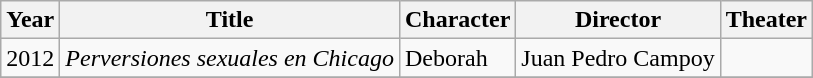<table class="wikitable">
<tr>
<th>Year</th>
<th>Title</th>
<th>Character</th>
<th>Director</th>
<th>Theater</th>
</tr>
<tr>
<td>2012</td>
<td><em>Perversiones sexuales en Chicago</em></td>
<td>Deborah</td>
<td>Juan Pedro Campoy</td>
<td></td>
</tr>
<tr>
</tr>
</table>
